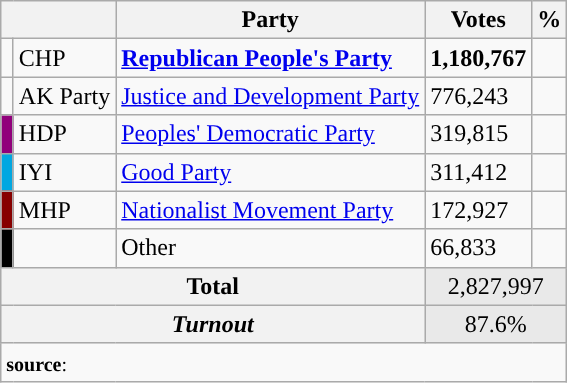<table class="wikitable">
<tr>
<th colspan="2" align="center"></th>
<th align="center">Party</th>
<th align="center">Votes</th>
<th align="center">%</th>
</tr>
<tr align="left">
<td></td>
<td>CHP</td>
<td><strong><a href='#'>Republican People's Party</a></strong></td>
<td><strong>1,180,767</strong></td>
<td><strong></strong></td>
</tr>
<tr align="left">
<td></td>
<td>AK Party</td>
<td><a href='#'>Justice and Development Party</a></td>
<td>776,243</td>
<td></td>
</tr>
<tr align="left">
<td bgcolor="#91007B" width="1"></td>
<td>HDP</td>
<td><a href='#'>Peoples' Democratic Party</a></td>
<td>319,815</td>
<td></td>
</tr>
<tr align="left">
<td bgcolor="#01A7E1" width="1"></td>
<td>IYI</td>
<td><a href='#'>Good Party</a></td>
<td>311,412</td>
<td></td>
</tr>
<tr align="left">
<td bgcolor="#870000" width="1"></td>
<td>MHP</td>
<td><a href='#'>Nationalist Movement Party</a></td>
<td>172,927</td>
<td></td>
</tr>
<tr align="left">
<td bgcolor=" " width="1"></td>
<td></td>
<td>Other</td>
<td>66,833</td>
<td></td>
</tr>
<tr align="left" style="background-color:#E9E9E9">
<th colspan="3" align="center"><strong>Total</strong></th>
<td colspan="5" align="center">2,827,997</td>
</tr>
<tr align="left" style="background-color:#E9E9E9">
<th colspan="3" align="center"><em>Turnout</em></th>
<td colspan="5" align="center">87.6%</td>
</tr>
<tr>
<td colspan="9" align="left"><small><strong>source</strong>: </small></td>
</tr>
</table>
